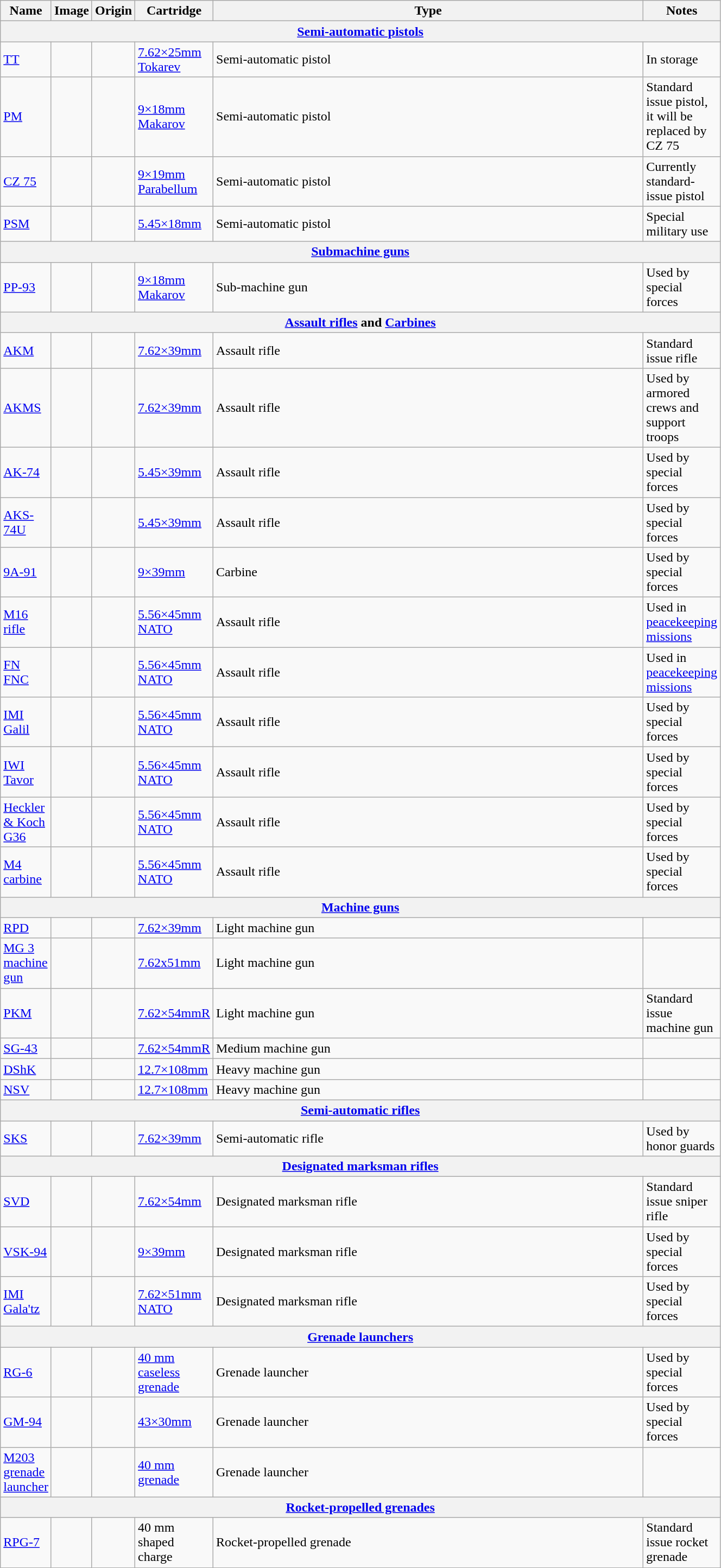<table class="wikitable" style="border-collapse: collapse;" width="70%">
<tr>
<th width="3%">Name</th>
<th width="1%">Image</th>
<th width="4%">Origin</th>
<th width="6%">Cartridge</th>
<th>Type</th>
<th width="6%">Notes</th>
</tr>
<tr>
<th colspan="6"><a href='#'>Semi-automatic pistols</a></th>
</tr>
<tr>
<td><a href='#'>TT</a></td>
<td></td>
<td></td>
<td><a href='#'>7.62×25mm Tokarev</a></td>
<td>Semi-automatic pistol</td>
<td>In storage</td>
</tr>
<tr>
<td><a href='#'>PM</a></td>
<td></td>
<td></td>
<td><a href='#'>9×18mm Makarov</a></td>
<td>Semi-automatic pistol</td>
<td>Standard issue pistol, it will be replaced by CZ 75</td>
</tr>
<tr>
<td><a href='#'>CZ 75</a></td>
<td></td>
<td></td>
<td><a href='#'>9×19mm Parabellum</a></td>
<td>Semi-automatic pistol</td>
<td>Currently standard-issue pistol</td>
</tr>
<tr>
<td><a href='#'>PSM</a></td>
<td></td>
<td></td>
<td><a href='#'>5.45×18mm</a></td>
<td>Semi-automatic pistol</td>
<td>Special military use</td>
</tr>
<tr>
<th colspan="6"><a href='#'>Submachine guns</a></th>
</tr>
<tr>
<td><a href='#'>PP-93</a></td>
<td></td>
<td></td>
<td><a href='#'>9×18mm Makarov</a></td>
<td>Sub-machine gun</td>
<td>Used by special forces</td>
</tr>
<tr>
<th colspan="6"><a href='#'>Assault rifles</a> and <a href='#'>Carbines</a></th>
</tr>
<tr>
<td><a href='#'>AKM</a></td>
<td></td>
<td></td>
<td><a href='#'>7.62×39mm</a></td>
<td>Assault rifle</td>
<td>Standard issue rifle</td>
</tr>
<tr>
<td><a href='#'>AKMS</a></td>
<td></td>
<td></td>
<td><a href='#'>7.62×39mm</a></td>
<td>Assault rifle</td>
<td>Used by armored crews and support troops</td>
</tr>
<tr>
<td><a href='#'>AK-74</a></td>
<td></td>
<td></td>
<td><a href='#'>5.45×39mm</a></td>
<td>Assault rifle</td>
<td>Used by special forces</td>
</tr>
<tr>
<td><a href='#'>AKS-74U</a></td>
<td></td>
<td></td>
<td><a href='#'>5.45×39mm</a></td>
<td>Assault rifle</td>
<td>Used by special forces</td>
</tr>
<tr>
<td><a href='#'>9A-91</a></td>
<td></td>
<td></td>
<td><a href='#'>9×39mm</a></td>
<td>Carbine</td>
<td>Used by special forces</td>
</tr>
<tr>
<td><a href='#'>M16 rifle</a></td>
<td></td>
<td></td>
<td><a href='#'>5.56×45mm NATO</a></td>
<td>Assault rifle</td>
<td>Used in <a href='#'>peacekeeping missions</a></td>
</tr>
<tr>
<td><a href='#'>FN FNC</a></td>
<td></td>
<td></td>
<td><a href='#'>5.56×45mm NATO</a></td>
<td>Assault rifle</td>
<td>Used in <a href='#'>peacekeeping missions</a></td>
</tr>
<tr>
<td><a href='#'>IMI Galil</a></td>
<td></td>
<td></td>
<td><a href='#'>5.56×45mm NATO</a></td>
<td>Assault rifle</td>
<td>Used by special forces</td>
</tr>
<tr>
<td><a href='#'>IWI Tavor</a></td>
<td></td>
<td></td>
<td><a href='#'>5.56×45mm NATO</a></td>
<td>Assault rifle</td>
<td>Used by special forces</td>
</tr>
<tr>
<td><a href='#'>Heckler & Koch G36</a></td>
<td></td>
<td></td>
<td><a href='#'>5.56×45mm NATO</a></td>
<td>Assault rifle</td>
<td>Used by special forces</td>
</tr>
<tr>
<td><a href='#'>M4 carbine</a></td>
<td></td>
<td></td>
<td><a href='#'>5.56×45mm NATO</a></td>
<td>Assault rifle</td>
<td>Used by special forces</td>
</tr>
<tr>
<th colspan="6"><a href='#'>Machine guns</a></th>
</tr>
<tr>
<td><a href='#'>RPD</a></td>
<td></td>
<td></td>
<td><a href='#'>7.62×39mm</a></td>
<td>Light machine gun</td>
<td></td>
</tr>
<tr>
<td><a href='#'>MG 3 machine gun</a></td>
<td></td>
<td></td>
<td><a href='#'>7.62x51mm</a></td>
<td>Light machine gun</td>
<td></td>
</tr>
<tr>
<td><a href='#'>PKM</a></td>
<td></td>
<td></td>
<td><a href='#'>7.62×54mmR</a></td>
<td>Light machine gun</td>
<td> Standard issue machine gun</td>
</tr>
<tr>
<td><a href='#'>SG-43</a></td>
<td></td>
<td></td>
<td><a href='#'>7.62×54mmR</a></td>
<td>Medium machine gun</td>
<td></td>
</tr>
<tr>
<td><a href='#'>DShK</a></td>
<td></td>
<td></td>
<td><a href='#'>12.7×108mm</a></td>
<td>Heavy machine gun</td>
<td></td>
</tr>
<tr>
<td><a href='#'>NSV</a></td>
<td></td>
<td></td>
<td><a href='#'>12.7×108mm</a></td>
<td>Heavy machine gun</td>
<td></td>
</tr>
<tr>
<th colspan="6"><a href='#'>Semi-automatic rifles</a></th>
</tr>
<tr>
<td><a href='#'>SKS</a></td>
<td></td>
<td></td>
<td><a href='#'>7.62×39mm</a></td>
<td>Semi-automatic rifle</td>
<td>Used by honor guards</td>
</tr>
<tr>
<th colspan="6"><a href='#'>Designated marksman rifles</a></th>
</tr>
<tr>
<td><a href='#'>SVD</a></td>
<td></td>
<td></td>
<td><a href='#'>7.62×54mm</a></td>
<td>Designated marksman rifle</td>
<td> Standard issue sniper rifle</td>
</tr>
<tr>
<td><a href='#'>VSK-94</a></td>
<td></td>
<td></td>
<td><a href='#'>9×39mm</a></td>
<td>Designated marksman rifle</td>
<td>Used by special forces</td>
</tr>
<tr>
<td><a href='#'>IMI Gala'tz</a></td>
<td></td>
<td></td>
<td><a href='#'>7.62×51mm NATO</a></td>
<td>Designated marksman rifle</td>
<td>Used by special forces</td>
</tr>
<tr>
<th colspan="6"><a href='#'>Grenade launchers</a></th>
</tr>
<tr>
<td><a href='#'>RG-6</a></td>
<td></td>
<td></td>
<td><a href='#'>40 mm caseless grenade</a></td>
<td>Grenade launcher</td>
<td>Used by special forces</td>
</tr>
<tr>
<td><a href='#'>GM-94</a></td>
<td></td>
<td></td>
<td><a href='#'>43×30mm</a></td>
<td>Grenade launcher</td>
<td>Used by special forces</td>
</tr>
<tr>
<td><a href='#'>M203 grenade launcher</a></td>
<td></td>
<td></td>
<td><a href='#'>40 mm grenade</a></td>
<td>Grenade launcher</td>
<td></td>
</tr>
<tr>
<th colspan="6"><a href='#'>Rocket-propelled grenades</a></th>
</tr>
<tr>
<td><a href='#'>RPG-7</a></td>
<td></td>
<td></td>
<td>40 mm shaped charge</td>
<td>Rocket-propelled grenade</td>
<td> Standard issue rocket grenade</td>
</tr>
</table>
